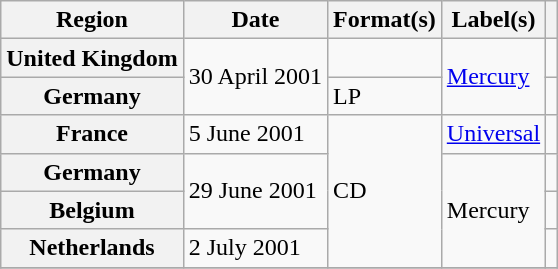<table class="wikitable plainrowheaders">
<tr>
<th scope="col">Region</th>
<th scope="col">Date</th>
<th scope="col">Format(s)</th>
<th scope="col">Label(s)</th>
<th scope="col"></th>
</tr>
<tr>
<th scope="row">United Kingdom</th>
<td rowspan ="2">30 April 2001</td>
<td></td>
<td rowspan="2"><a href='#'>Mercury</a></td>
<td align="center"></td>
</tr>
<tr>
<th scope="row">Germany</th>
<td>LP</td>
<td align="center"></td>
</tr>
<tr>
<th scope="row">France</th>
<td>5 June 2001</td>
<td rowspan="4">CD</td>
<td><a href='#'>Universal</a></td>
<td align="center"></td>
</tr>
<tr>
<th scope="row">Germany</th>
<td rowspan="2">29 June 2001</td>
<td rowspan="3">Mercury</td>
<td align="center"></td>
</tr>
<tr>
<th scope="row">Belgium</th>
<td align="center"></td>
</tr>
<tr>
<th scope="row">Netherlands</th>
<td>2 July 2001</td>
<td align="center"></td>
</tr>
<tr>
</tr>
</table>
